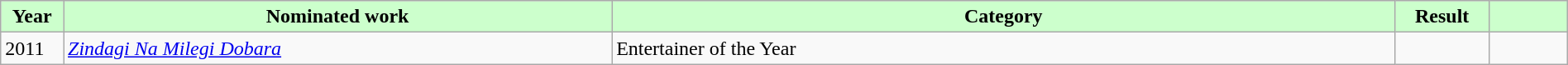<table class="wikitable" style="width:100%;">
<tr style="background:#cfc; text-align:center;">
<td scope="col" style="width:4%;"><strong>Year</strong></td>
<td scope="col" style="width:35%;"><strong>Nominated work</strong></td>
<td scope="col" style="width:50%;"><strong>Category</strong></td>
<td scope="col" style="width:6%;"><strong>Result</strong></td>
<td scope="col" style="width:5%;"><strong></strong></td>
</tr>
<tr>
<td>2011</td>
<td><em><a href='#'>Zindagi Na Milegi Dobara</a></em></td>
<td>Entertainer of the Year</td>
<td></td>
<td></td>
</tr>
</table>
